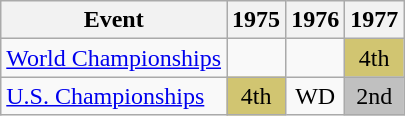<table class="wikitable">
<tr>
<th>Event</th>
<th>1975</th>
<th>1976</th>
<th>1977</th>
</tr>
<tr>
<td><a href='#'>World Championships</a></td>
<td></td>
<td></td>
<td align="center" bgcolor=d1c571>4th</td>
</tr>
<tr>
<td><a href='#'>U.S. Championships</a></td>
<td align="center" bgcolor=d1c571>4th</td>
<td align="center">WD</td>
<td align="center" bgcolor=silver>2nd</td>
</tr>
</table>
